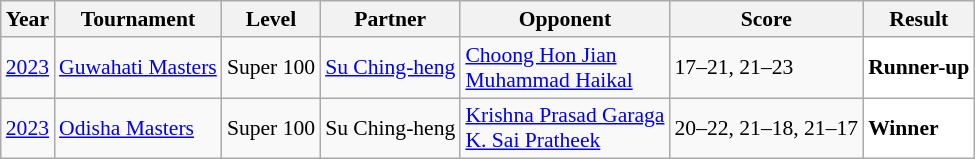<table class="sortable wikitable" style="font-size: 90%;">
<tr>
<th>Year</th>
<th>Tournament</th>
<th>Level</th>
<th>Partner</th>
<th>Opponent</th>
<th>Score</th>
<th>Result</th>
</tr>
<tr>
<td align="center"><a href='#'>2023</a></td>
<td align="left"><a href='#'>Guwahati Masters</a></td>
<td align="left">Super 100</td>
<td align="left"> <a href='#'>Su Ching-heng</a></td>
<td align="left"> <a href='#'>Choong Hon Jian</a><br> <a href='#'>Muhammad Haikal</a></td>
<td align="left">17–21, 21–23</td>
<td style="text-align:left; background:white"> <strong>Runner-up</strong></td>
</tr>
<tr>
<td align="center"><a href='#'>2023</a></td>
<td align="left"><a href='#'>Odisha Masters</a></td>
<td align="left">Super 100</td>
<td align="left"> Su Ching-heng</td>
<td align="left"> <a href='#'>Krishna Prasad Garaga</a><br> <a href='#'>K. Sai Pratheek</a></td>
<td align="left">20–22, 21–18, 21–17</td>
<td style="text-align:left; background:white"> <strong>Winner</strong></td>
</tr>
</table>
